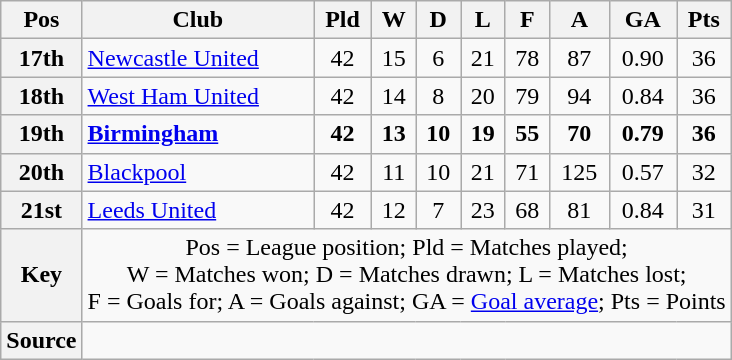<table class="wikitable" style="text-align:center">
<tr>
<th scope="col">Pos</th>
<th scope="col">Club</th>
<th scope="col">Pld</th>
<th scope="col">W</th>
<th scope="col">D</th>
<th scope="col">L</th>
<th scope="col">F</th>
<th scope="col">A</th>
<th scope="col">GA</th>
<th scope="col">Pts</th>
</tr>
<tr>
<th scope="row">17th</th>
<td align="left"><a href='#'>Newcastle United</a></td>
<td>42</td>
<td>15</td>
<td>6</td>
<td>21</td>
<td>78</td>
<td>87</td>
<td>0.90</td>
<td>36</td>
</tr>
<tr>
<th scope="row">18th</th>
<td align="left"><a href='#'>West Ham United</a></td>
<td>42</td>
<td>14</td>
<td>8</td>
<td>20</td>
<td>79</td>
<td>94</td>
<td>0.84</td>
<td>36</td>
</tr>
<tr style="font-weight:bold">
<th scope="row">19th</th>
<td align="left"><a href='#'>Birmingham</a></td>
<td>42</td>
<td>13</td>
<td>10</td>
<td>19</td>
<td>55</td>
<td>70</td>
<td>0.79</td>
<td>36</td>
</tr>
<tr>
<th scope="row">20th</th>
<td align="left"><a href='#'>Blackpool</a></td>
<td>42</td>
<td>11</td>
<td>10</td>
<td>21</td>
<td>71</td>
<td>125</td>
<td>0.57</td>
<td>32</td>
</tr>
<tr>
<th scope="row">21st</th>
<td align="left"><a href='#'>Leeds United</a></td>
<td>42</td>
<td>12</td>
<td>7</td>
<td>23</td>
<td>68</td>
<td>81</td>
<td>0.84</td>
<td>31</td>
</tr>
<tr>
<th scope="row">Key</th>
<td colspan="9">Pos = League position; Pld = Matches played;<br>W = Matches won; D = Matches drawn; L = Matches lost;<br>F = Goals for; A = Goals against; GA = <a href='#'>Goal average</a>; Pts = Points</td>
</tr>
<tr>
<th scope="row">Source</th>
<td colspan="9"></td>
</tr>
</table>
